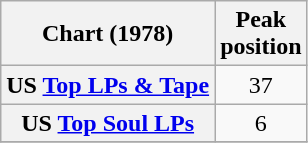<table class="wikitable plainrowheaders" style="text-align:center;">
<tr>
<th>Chart (1978)</th>
<th>Peak<br>position</th>
</tr>
<tr>
<th scope="row">US <a href='#'>Top LPs & Tape</a></th>
<td>37</td>
</tr>
<tr>
<th scope="row">US <a href='#'>Top Soul LPs</a></th>
<td>6</td>
</tr>
<tr>
</tr>
</table>
